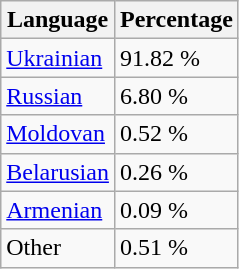<table class="wikitable">
<tr>
<th>Language</th>
<th>Percentage</th>
</tr>
<tr>
<td><a href='#'>Ukrainian</a></td>
<td>91.82 %</td>
</tr>
<tr>
<td><a href='#'>Russian</a></td>
<td>6.80 %</td>
</tr>
<tr>
<td><a href='#'>Moldovan</a></td>
<td>0.52 %</td>
</tr>
<tr>
<td><a href='#'>Belarusian</a></td>
<td>0.26 %</td>
</tr>
<tr>
<td><a href='#'>Armenian</a></td>
<td>0.09 %</td>
</tr>
<tr>
<td>Other</td>
<td>0.51 %</td>
</tr>
</table>
